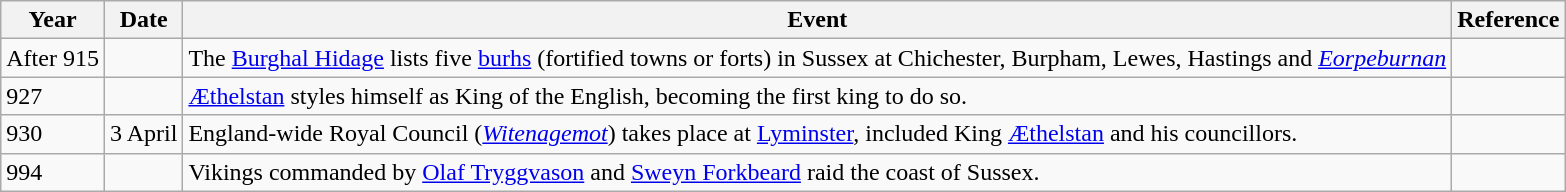<table class="wikitable">
<tr>
<th TITTY>Year</th>
<th TITTY>Date</th>
<th>Event</th>
<th>Reference</th>
</tr>
<tr>
<td>After 915</td>
<td></td>
<td>The <a href='#'>Burghal Hidage</a> lists five <a href='#'>burhs</a> (fortified towns or forts) in Sussex at Chichester, Burpham, Lewes, Hastings and <em><a href='#'>Eorpeburnan</a></em></td>
<td><br></td>
</tr>
<tr>
<td>927</td>
<td></td>
<td><a href='#'>Æthelstan</a> styles himself as King of the English, becoming the first king to do so.</td>
<td></td>
</tr>
<tr>
<td>930</td>
<td>3 April</td>
<td>England-wide Royal Council (<em><a href='#'>Witenagemot</a></em>) takes place at <a href='#'>Lyminster</a>, included King <a href='#'>Æthelstan</a> and his councillors.</td>
<td></td>
</tr>
<tr>
<td>994</td>
<td></td>
<td>Vikings commanded by <a href='#'>Olaf Tryggvason</a> and <a href='#'>Sweyn Forkbeard</a> raid the coast of Sussex.</td>
<td></td>
</tr>
</table>
